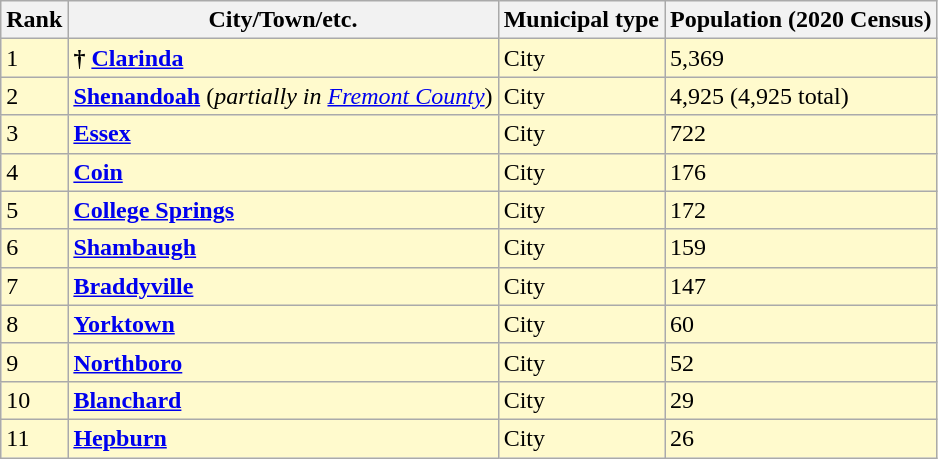<table class="wikitable sortable">
<tr>
<th>Rank</th>
<th>City/Town/etc.</th>
<th>Municipal type</th>
<th>Population (2020 Census)</th>
</tr>
<tr style="background-color:#FFFACD;">
<td>1</td>
<td><strong>†</strong> <strong><a href='#'>Clarinda</a></strong></td>
<td>City</td>
<td>5,369</td>
</tr>
<tr style="background-color:#FFFACD;">
<td>2</td>
<td><strong><a href='#'>Shenandoah</a></strong> (<em>partially in <a href='#'>Fremont County</a></em>)</td>
<td>City</td>
<td>4,925 (4,925 total)</td>
</tr>
<tr style="background-color:#FFFACD;">
<td>3</td>
<td><strong><a href='#'>Essex</a></strong></td>
<td>City</td>
<td>722</td>
</tr>
<tr style="background-color:#FFFACD;">
<td>4</td>
<td><strong><a href='#'>Coin</a></strong></td>
<td>City</td>
<td>176</td>
</tr>
<tr style="background-color:#FFFACD;">
<td>5</td>
<td><strong><a href='#'>College Springs</a></strong></td>
<td>City</td>
<td>172</td>
</tr>
<tr style="background-color:#FFFACD;">
<td>6</td>
<td><strong><a href='#'>Shambaugh</a></strong></td>
<td>City</td>
<td>159</td>
</tr>
<tr style="background-color:#FFFACD;">
<td>7</td>
<td><strong><a href='#'>Braddyville</a></strong></td>
<td>City</td>
<td>147</td>
</tr>
<tr style="background-color:#FFFACD;">
<td>8</td>
<td><strong><a href='#'>Yorktown</a></strong></td>
<td>City</td>
<td>60</td>
</tr>
<tr style="background-color:#FFFACD;">
<td>9</td>
<td><strong><a href='#'>Northboro</a></strong></td>
<td>City</td>
<td>52</td>
</tr>
<tr style="background-color:#FFFACD;">
<td>10</td>
<td><strong><a href='#'>Blanchard</a></strong></td>
<td>City</td>
<td>29</td>
</tr>
<tr style="background-color:#FFFACD;">
<td>11</td>
<td><strong><a href='#'>Hepburn</a></strong></td>
<td>City</td>
<td>26</td>
</tr>
</table>
